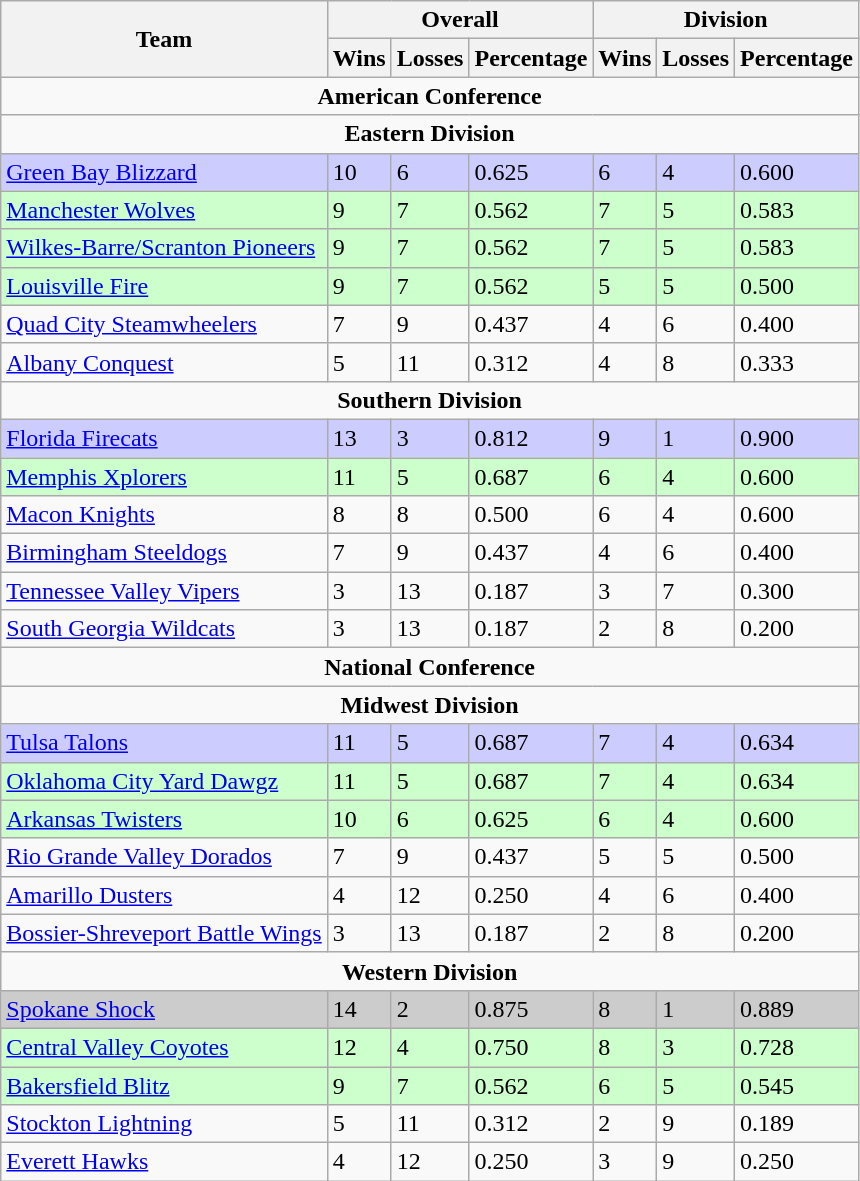<table class="wikitable">
<tr>
<th rowspan="2" align="center">Team</th>
<th colspan="3" align="center">Overall</th>
<th colspan="3" align="center">Division</th>
</tr>
<tr>
<th>Wins</th>
<th>Losses</th>
<th>Percentage</th>
<th>Wins</th>
<th>Losses</th>
<th>Percentage</th>
</tr>
<tr>
<td colspan="7" align="center"><strong>American Conference</strong></td>
</tr>
<tr>
<td colspan="7" align="center"><strong>Eastern Division</strong></td>
</tr>
<tr bgcolor=#ccccff>
<td><a href='#'>Green Bay Blizzard</a></td>
<td>10</td>
<td>6</td>
<td>0.625</td>
<td>6</td>
<td>4</td>
<td>0.600</td>
</tr>
<tr bgcolor=#ccffcc>
<td><a href='#'>Manchester Wolves</a></td>
<td>9</td>
<td>7</td>
<td>0.562</td>
<td>7</td>
<td>5</td>
<td>0.583</td>
</tr>
<tr bgcolor=#ccffcc>
<td><a href='#'>Wilkes-Barre/Scranton Pioneers</a></td>
<td>9</td>
<td>7</td>
<td>0.562</td>
<td>7</td>
<td>5</td>
<td>0.583</td>
</tr>
<tr bgcolor=#ccffcc>
<td><a href='#'>Louisville Fire</a></td>
<td>9</td>
<td>7</td>
<td>0.562</td>
<td>5</td>
<td>5</td>
<td>0.500</td>
</tr>
<tr>
<td><a href='#'>Quad City Steamwheelers</a></td>
<td>7</td>
<td>9</td>
<td>0.437</td>
<td>4</td>
<td>6</td>
<td>0.400</td>
</tr>
<tr>
<td><a href='#'>Albany Conquest</a></td>
<td>5</td>
<td>11</td>
<td>0.312</td>
<td>4</td>
<td>8</td>
<td>0.333</td>
</tr>
<tr>
<td colspan="7" align="center"><strong>Southern Division</strong></td>
</tr>
<tr bgcolor=#ccccff>
<td><a href='#'>Florida Firecats</a></td>
<td>13</td>
<td>3</td>
<td>0.812</td>
<td>9</td>
<td>1</td>
<td>0.900</td>
</tr>
<tr bgcolor=#ccffcc>
<td><a href='#'>Memphis Xplorers</a></td>
<td>11</td>
<td>5</td>
<td>0.687</td>
<td>6</td>
<td>4</td>
<td>0.600</td>
</tr>
<tr>
<td><a href='#'>Macon Knights</a></td>
<td>8</td>
<td>8</td>
<td>0.500</td>
<td>6</td>
<td>4</td>
<td>0.600</td>
</tr>
<tr>
<td><a href='#'>Birmingham Steeldogs</a></td>
<td>7</td>
<td>9</td>
<td>0.437</td>
<td>4</td>
<td>6</td>
<td>0.400</td>
</tr>
<tr>
<td><a href='#'>Tennessee Valley Vipers</a></td>
<td>3</td>
<td>13</td>
<td>0.187</td>
<td>3</td>
<td>7</td>
<td>0.300</td>
</tr>
<tr>
<td><a href='#'>South Georgia Wildcats</a></td>
<td>3</td>
<td>13</td>
<td>0.187</td>
<td>2</td>
<td>8</td>
<td>0.200</td>
</tr>
<tr>
<td colspan="7" align="center"><strong>National Conference</strong></td>
</tr>
<tr>
<td colspan="7" align="center"><strong>Midwest Division</strong></td>
</tr>
<tr bgcolor=#ccccff>
<td><a href='#'>Tulsa Talons</a></td>
<td>11</td>
<td>5</td>
<td>0.687</td>
<td>7</td>
<td>4</td>
<td>0.634</td>
</tr>
<tr bgcolor=#ccffcc>
<td><a href='#'>Oklahoma City Yard Dawgz</a></td>
<td>11</td>
<td>5</td>
<td>0.687</td>
<td>7</td>
<td>4</td>
<td>0.634</td>
</tr>
<tr bgcolor=#ccffcc>
<td><a href='#'>Arkansas Twisters</a></td>
<td>10</td>
<td>6</td>
<td>0.625</td>
<td>6</td>
<td>4</td>
<td>0.600</td>
</tr>
<tr>
<td><a href='#'>Rio Grande Valley Dorados</a></td>
<td>7</td>
<td>9</td>
<td>0.437</td>
<td>5</td>
<td>5</td>
<td>0.500</td>
</tr>
<tr>
<td><a href='#'>Amarillo Dusters</a></td>
<td>4</td>
<td>12</td>
<td>0.250</td>
<td>4</td>
<td>6</td>
<td>0.400</td>
</tr>
<tr>
<td><a href='#'>Bossier-Shreveport Battle Wings</a></td>
<td>3</td>
<td>13</td>
<td>0.187</td>
<td>2</td>
<td>8</td>
<td>0.200</td>
</tr>
<tr>
<td colspan="7" align="center"><strong>Western Division</strong></td>
</tr>
<tr bgcolor=#cccccc>
<td><a href='#'>Spokane Shock</a></td>
<td>14</td>
<td>2</td>
<td>0.875</td>
<td>8</td>
<td>1</td>
<td>0.889</td>
</tr>
<tr bgcolor=#ccffcc>
<td><a href='#'>Central Valley Coyotes</a></td>
<td>12</td>
<td>4</td>
<td>0.750</td>
<td>8</td>
<td>3</td>
<td>0.728</td>
</tr>
<tr bgcolor=#ccffcc>
<td><a href='#'>Bakersfield Blitz</a></td>
<td>9</td>
<td>7</td>
<td>0.562</td>
<td>6</td>
<td>5</td>
<td>0.545</td>
</tr>
<tr>
<td><a href='#'>Stockton Lightning</a></td>
<td>5</td>
<td>11</td>
<td>0.312</td>
<td>2</td>
<td>9</td>
<td>0.189</td>
</tr>
<tr>
<td><a href='#'>Everett Hawks</a></td>
<td>4</td>
<td>12</td>
<td>0.250</td>
<td>3</td>
<td>9</td>
<td>0.250</td>
</tr>
</table>
